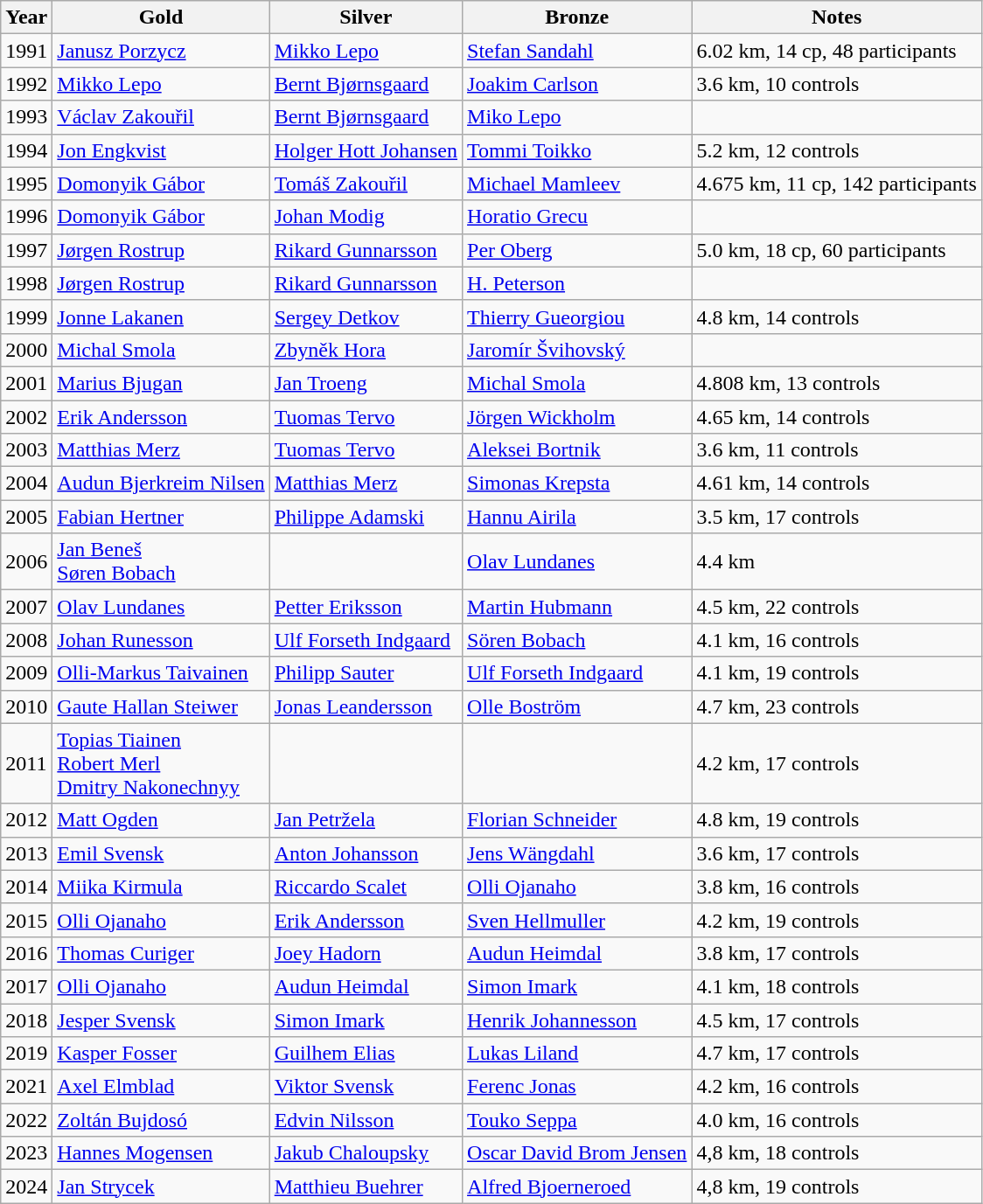<table class="wikitable">
<tr>
<th>Year</th>
<th>Gold</th>
<th>Silver</th>
<th>Bronze</th>
<th>Notes</th>
</tr>
<tr>
<td>1991</td>
<td> <a href='#'>Janusz Porzycz</a></td>
<td> <a href='#'>Mikko Lepo</a></td>
<td> <a href='#'>Stefan Sandahl</a></td>
<td>6.02 km, 14 cp, 48 participants</td>
</tr>
<tr>
<td>1992</td>
<td> <a href='#'>Mikko Lepo</a></td>
<td> <a href='#'>Bernt Bjørnsgaard</a></td>
<td> <a href='#'>Joakim Carlson</a></td>
<td>3.6 km, 10 controls</td>
</tr>
<tr>
<td>1993</td>
<td> <a href='#'>Václav Zakouřil</a></td>
<td> <a href='#'>Bernt Bjørnsgaard</a></td>
<td> <a href='#'>Miko Lepo</a></td>
<td></td>
</tr>
<tr>
<td>1994</td>
<td> <a href='#'>Jon Engkvist</a></td>
<td> <a href='#'>Holger Hott Johansen</a></td>
<td> <a href='#'>Tommi Toikko</a></td>
<td>5.2 km, 12 controls</td>
</tr>
<tr>
<td>1995</td>
<td> <a href='#'>Domonyik Gábor</a></td>
<td> <a href='#'>Tomáš Zakouřil</a></td>
<td> <a href='#'>Michael Mamleev</a></td>
<td>4.675 km, 11 cp, 142 participants</td>
</tr>
<tr>
<td>1996</td>
<td> <a href='#'>Domonyik Gábor</a></td>
<td> <a href='#'>Johan Modig</a></td>
<td> <a href='#'>Horatio Grecu</a></td>
<td></td>
</tr>
<tr>
<td>1997</td>
<td> <a href='#'>Jørgen Rostrup</a></td>
<td> <a href='#'>Rikard Gunnarsson</a></td>
<td> <a href='#'>Per Oberg</a></td>
<td>5.0 km, 18 cp, 60 participants</td>
</tr>
<tr>
<td>1998</td>
<td> <a href='#'>Jørgen Rostrup</a></td>
<td> <a href='#'>Rikard Gunnarsson</a></td>
<td> <a href='#'>H. Peterson</a></td>
<td></td>
</tr>
<tr>
<td>1999</td>
<td> <a href='#'>Jonne Lakanen</a></td>
<td> <a href='#'>Sergey Detkov</a></td>
<td> <a href='#'>Thierry Gueorgiou</a></td>
<td>4.8 km, 14 controls</td>
</tr>
<tr>
<td>2000</td>
<td> <a href='#'>Michal Smola</a></td>
<td> <a href='#'>Zbyněk Hora</a></td>
<td> <a href='#'>Jaromír Švihovský</a></td>
<td></td>
</tr>
<tr>
<td>2001</td>
<td> <a href='#'>Marius Bjugan</a></td>
<td> <a href='#'>Jan Troeng</a></td>
<td> <a href='#'>Michal Smola</a></td>
<td>4.808 km, 13 controls</td>
</tr>
<tr>
<td>2002</td>
<td> <a href='#'>Erik Andersson</a></td>
<td> <a href='#'>Tuomas Tervo</a></td>
<td> <a href='#'>Jörgen Wickholm</a></td>
<td>4.65 km, 14 controls</td>
</tr>
<tr>
<td>2003</td>
<td> <a href='#'>Matthias Merz</a></td>
<td> <a href='#'>Tuomas Tervo</a></td>
<td> <a href='#'>Aleksei Bortnik</a></td>
<td>3.6 km, 11 controls</td>
</tr>
<tr>
<td>2004</td>
<td> <a href='#'>Audun Bjerkreim Nilsen</a></td>
<td> <a href='#'>Matthias Merz</a></td>
<td> <a href='#'>Simonas Krepsta</a></td>
<td>4.61 km, 14 controls</td>
</tr>
<tr>
<td>2005</td>
<td> <a href='#'>Fabian Hertner</a></td>
<td> <a href='#'>Philippe Adamski</a></td>
<td> <a href='#'>Hannu Airila</a></td>
<td>3.5 km, 17 controls</td>
</tr>
<tr>
<td>2006</td>
<td> <a href='#'>Jan Beneš</a> <br>  <a href='#'>Søren Bobach</a></td>
<td> </td>
<td> <a href='#'>Olav Lundanes</a></td>
<td>4.4 km</td>
</tr>
<tr>
<td>2007</td>
<td> <a href='#'>Olav Lundanes</a></td>
<td> <a href='#'>Petter Eriksson</a></td>
<td> <a href='#'>Martin Hubmann</a></td>
<td>4.5 km, 22 controls</td>
</tr>
<tr>
<td>2008</td>
<td> <a href='#'>Johan Runesson</a></td>
<td> <a href='#'>Ulf Forseth Indgaard</a></td>
<td> <a href='#'>Sören Bobach</a></td>
<td>4.1 km, 16 controls</td>
</tr>
<tr>
<td>2009</td>
<td> <a href='#'>Olli-Markus Taivainen</a></td>
<td> <a href='#'>Philipp Sauter</a></td>
<td> <a href='#'>Ulf Forseth Indgaard</a></td>
<td>4.1 km, 19 controls</td>
</tr>
<tr>
<td>2010</td>
<td> <a href='#'>Gaute Hallan Steiwer</a></td>
<td> <a href='#'>Jonas Leandersson</a></td>
<td> <a href='#'>Olle Boström</a></td>
<td>4.7 km, 23 controls</td>
</tr>
<tr>
<td>2011</td>
<td> <a href='#'>Topias Tiainen</a> <br>  <a href='#'>Robert Merl</a> <br>  <a href='#'>Dmitry Nakonechnyy</a></td>
<td></td>
<td></td>
<td>4.2 km, 17 controls</td>
</tr>
<tr>
<td>2012</td>
<td> <a href='#'>Matt Ogden</a></td>
<td> <a href='#'>Jan Petržela</a></td>
<td> <a href='#'>Florian Schneider</a></td>
<td>4.8 km, 19 controls</td>
</tr>
<tr>
<td>2013</td>
<td> <a href='#'>Emil Svensk</a></td>
<td> <a href='#'>Anton Johansson</a></td>
<td> <a href='#'>Jens Wängdahl</a></td>
<td>3.6 km, 17 controls</td>
</tr>
<tr>
<td>2014</td>
<td> <a href='#'>Miika Kirmula</a></td>
<td> <a href='#'>Riccardo Scalet</a></td>
<td> <a href='#'>Olli Ojanaho</a></td>
<td>3.8 km, 16 controls</td>
</tr>
<tr>
<td>2015</td>
<td> <a href='#'>Olli Ojanaho</a></td>
<td> <a href='#'>Erik Andersson</a></td>
<td> <a href='#'>Sven Hellmuller</a></td>
<td>4.2 km, 19 controls</td>
</tr>
<tr>
<td>2016</td>
<td> <a href='#'>Thomas Curiger</a></td>
<td> <a href='#'>Joey Hadorn</a></td>
<td> <a href='#'>Audun Heimdal</a></td>
<td>3.8 km, 17 controls</td>
</tr>
<tr>
<td>2017</td>
<td> <a href='#'>Olli Ojanaho</a></td>
<td> <a href='#'>Audun Heimdal</a></td>
<td> <a href='#'>Simon Imark</a></td>
<td>4.1 km, 18 controls</td>
</tr>
<tr>
<td>2018</td>
<td> <a href='#'>Jesper Svensk</a></td>
<td> <a href='#'>Simon Imark</a></td>
<td> <a href='#'>Henrik Johannesson</a></td>
<td>4.5 km, 17 controls</td>
</tr>
<tr>
<td>2019</td>
<td> <a href='#'>Kasper Fosser</a></td>
<td> <a href='#'>Guilhem Elias</a></td>
<td> <a href='#'>Lukas Liland</a></td>
<td>4.7 km, 17 controls</td>
</tr>
<tr>
<td>2021</td>
<td> <a href='#'>Axel Elmblad</a></td>
<td> <a href='#'>Viktor Svensk</a></td>
<td> <a href='#'>Ferenc Jonas</a></td>
<td>4.2 km, 16 controls</td>
</tr>
<tr>
<td>2022</td>
<td> <a href='#'>Zoltán Bujdosó</a></td>
<td> <a href='#'>Edvin Nilsson</a></td>
<td> <a href='#'>Touko Seppa</a></td>
<td>4.0 km, 16 controls</td>
</tr>
<tr>
<td>2023</td>
<td> <a href='#'>Hannes Mogensen</a></td>
<td> <a href='#'>Jakub Chaloupsky</a></td>
<td> <a href='#'>Oscar David Brom Jensen</a></td>
<td>4,8 km, 18 controls</td>
</tr>
<tr>
<td>2024</td>
<td> <a href='#'>Jan Strycek</a></td>
<td> <a href='#'>Matthieu Buehrer</a></td>
<td> <a href='#'>Alfred Bjoerneroed</a></td>
<td>4,8 km, 19 controls</td>
</tr>
</table>
